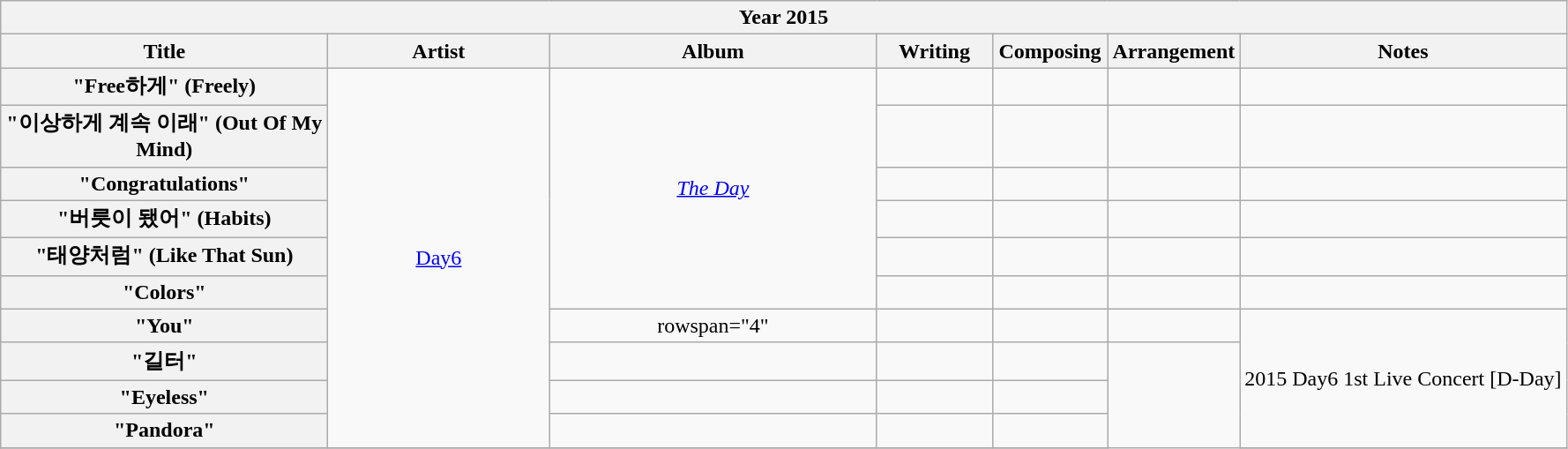<table class="wikitable plainrowheaders collapsible collapsed" style="text-align:center">
<tr>
<th colspan="7">Year 2015</th>
</tr>
<tr>
<th scope="col" style="width:15em;">Title</th>
<th scope="col" style="width:10em;">Artist</th>
<th scope="col" style="width:15em;">Album</th>
<th scope="col" style="width:5em;">Writing</th>
<th scope="col" style="width:5em;">Composing</th>
<th scope="col" style="width:5em;">Arrangement</th>
<th scope="col">Notes</th>
</tr>
<tr>
<th scope="row">"Free하게" (Freely)</th>
<td rowspan="10"><a href='#'>Day6</a></td>
<td rowspan="6"><em><a href='#'>The Day</a></em></td>
<td></td>
<td></td>
<td></td>
<td></td>
</tr>
<tr>
<th scope="row">"이상하게 계속 이래" (Out Of My Mind)</th>
<td></td>
<td></td>
<td></td>
<td></td>
</tr>
<tr>
<th scope="row">"Congratulations"</th>
<td></td>
<td></td>
<td></td>
<td></td>
</tr>
<tr>
<th scope="row">"버릇이 됐어" (Habits)</th>
<td></td>
<td></td>
<td></td>
<td></td>
</tr>
<tr>
<th scope="row">"태양처럼" (Like That Sun)</th>
<td></td>
<td></td>
<td></td>
<td></td>
</tr>
<tr>
<th scope="row">"Colors"</th>
<td></td>
<td></td>
<td></td>
<td></td>
</tr>
<tr>
<th scope="row">"You"</th>
<td>rowspan="4" </td>
<td></td>
<td></td>
<td></td>
<td rowspan="4">2015 Day6 1st Live Concert [D-Day]</td>
</tr>
<tr>
<th scope="row">"길터"</th>
<td></td>
<td></td>
<td></td>
</tr>
<tr>
<th scope="row">"Eyeless"</th>
<td></td>
<td></td>
<td></td>
</tr>
<tr>
<th scope="row">"Pandora"</th>
<td></td>
<td></td>
<td></td>
</tr>
<tr>
</tr>
</table>
